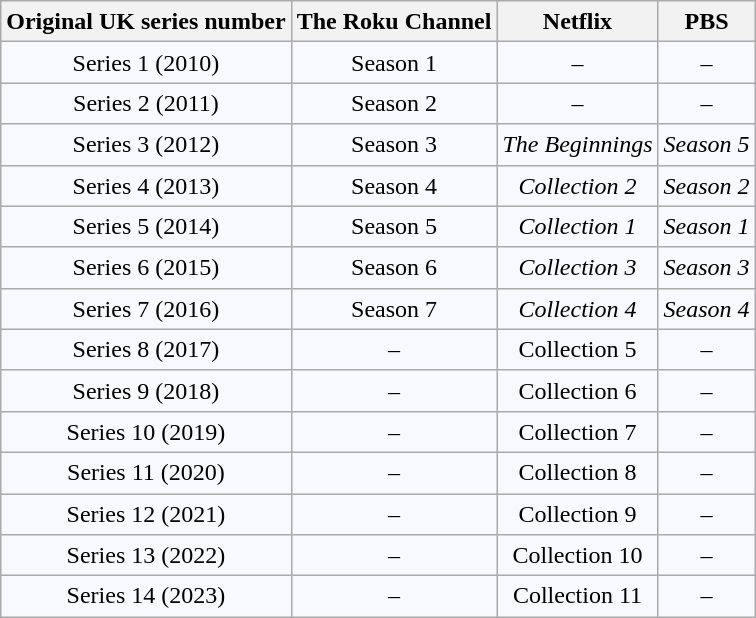<table class="wikitable" style="text-align:center; line-height:20px; background:#f8f8ff;">
<tr>
<th>Original UK series number</th>
<th>The Roku Channel</th>
<th>Netflix</th>
<th>PBS</th>
</tr>
<tr>
<td>Series 1 (2010)</td>
<td>Season 1</td>
<td>–</td>
<td>–</td>
</tr>
<tr>
<td>Series 2 (2011)</td>
<td>Season 2</td>
<td>–</td>
<td>–</td>
</tr>
<tr>
<td>Series 3 (2012)</td>
<td>Season 3</td>
<td><em>The Beginnings</em></td>
<td><em>Season 5</em></td>
</tr>
<tr>
<td>Series 4 (2013)</td>
<td>Season 4</td>
<td><em>Collection 2</em></td>
<td><em>Season 2</em></td>
</tr>
<tr>
<td>Series 5 (2014)</td>
<td>Season 5</td>
<td><em>Collection 1</em></td>
<td><em>Season 1</em></td>
</tr>
<tr>
<td>Series 6 (2015)</td>
<td>Season 6</td>
<td><em>Collection 3</em></td>
<td><em>Season 3</em></td>
</tr>
<tr>
<td>Series 7 (2016)</td>
<td>Season 7</td>
<td><em>Collection 4</em></td>
<td><em>Season 4</em></td>
</tr>
<tr>
<td>Series 8 (2017)</td>
<td>–</td>
<td>Collection 5</td>
<td>–</td>
</tr>
<tr>
<td>Series 9 (2018)</td>
<td>–</td>
<td>Collection 6</td>
<td>–</td>
</tr>
<tr>
<td>Series 10 (2019)</td>
<td>–</td>
<td>Collection 7</td>
<td>–</td>
</tr>
<tr>
<td>Series 11 (2020)</td>
<td>–</td>
<td>Collection 8</td>
<td>–</td>
</tr>
<tr>
<td>Series 12 (2021)</td>
<td>–</td>
<td>Collection 9</td>
<td>–</td>
</tr>
<tr>
<td>Series 13 (2022)</td>
<td>–</td>
<td>Collection 10</td>
<td>–</td>
</tr>
<tr>
<td>Series 14 (2023)</td>
<td>–</td>
<td>Collection 11</td>
<td>–</td>
</tr>
</table>
